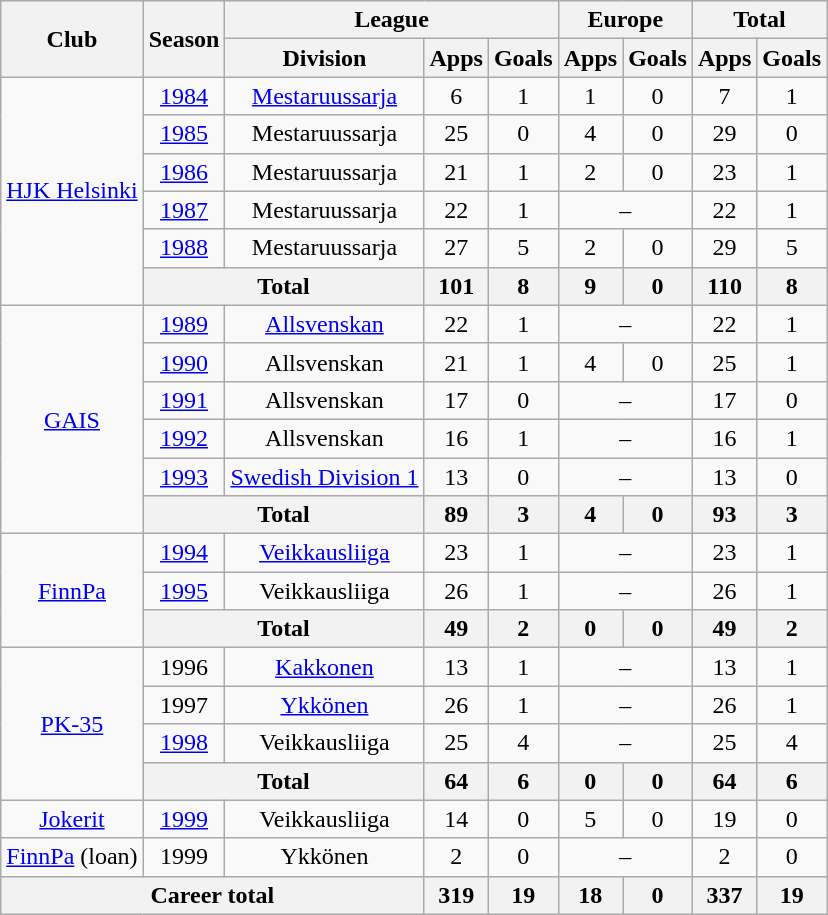<table class="wikitable" style="text-align:center">
<tr>
<th rowspan="2">Club</th>
<th rowspan="2">Season</th>
<th colspan="3">League</th>
<th colspan="2">Europe</th>
<th colspan="2">Total</th>
</tr>
<tr>
<th>Division</th>
<th>Apps</th>
<th>Goals</th>
<th>Apps</th>
<th>Goals</th>
<th>Apps</th>
<th>Goals</th>
</tr>
<tr>
<td rowspan=6><a href='#'>HJK Helsinki</a></td>
<td><a href='#'>1984</a></td>
<td><a href='#'>Mestaruussarja</a></td>
<td>6</td>
<td>1</td>
<td>1</td>
<td>0</td>
<td>7</td>
<td>1</td>
</tr>
<tr>
<td><a href='#'>1985</a></td>
<td>Mestaruussarja</td>
<td>25</td>
<td>0</td>
<td>4</td>
<td>0</td>
<td>29</td>
<td>0</td>
</tr>
<tr>
<td><a href='#'>1986</a></td>
<td>Mestaruussarja</td>
<td>21</td>
<td>1</td>
<td>2</td>
<td>0</td>
<td>23</td>
<td>1</td>
</tr>
<tr>
<td><a href='#'>1987</a></td>
<td>Mestaruussarja</td>
<td>22</td>
<td>1</td>
<td colspan=2>–</td>
<td>22</td>
<td>1</td>
</tr>
<tr>
<td><a href='#'>1988</a></td>
<td>Mestaruussarja</td>
<td>27</td>
<td>5</td>
<td>2</td>
<td>0</td>
<td>29</td>
<td>5</td>
</tr>
<tr>
<th colspan=2>Total</th>
<th>101</th>
<th>8</th>
<th>9</th>
<th>0</th>
<th>110</th>
<th>8</th>
</tr>
<tr>
<td rowspan=6><a href='#'>GAIS</a></td>
<td><a href='#'>1989</a></td>
<td><a href='#'>Allsvenskan</a></td>
<td>22</td>
<td>1</td>
<td colspan=2>–</td>
<td>22</td>
<td>1</td>
</tr>
<tr>
<td><a href='#'>1990</a></td>
<td>Allsvenskan</td>
<td>21</td>
<td>1</td>
<td>4</td>
<td>0</td>
<td>25</td>
<td>1</td>
</tr>
<tr>
<td><a href='#'>1991</a></td>
<td>Allsvenskan</td>
<td>17</td>
<td>0</td>
<td colspan=2>–</td>
<td>17</td>
<td>0</td>
</tr>
<tr>
<td><a href='#'>1992</a></td>
<td>Allsvenskan</td>
<td>16</td>
<td>1</td>
<td colspan=2>–</td>
<td>16</td>
<td>1</td>
</tr>
<tr>
<td><a href='#'>1993</a></td>
<td><a href='#'>Swedish Division 1</a></td>
<td>13</td>
<td>0</td>
<td colspan=2>–</td>
<td>13</td>
<td>0</td>
</tr>
<tr>
<th colspan=2>Total</th>
<th>89</th>
<th>3</th>
<th>4</th>
<th>0</th>
<th>93</th>
<th>3</th>
</tr>
<tr>
<td rowspan=3><a href='#'>FinnPa</a></td>
<td><a href='#'>1994</a></td>
<td><a href='#'>Veikkausliiga</a></td>
<td>23</td>
<td>1</td>
<td colspan=2>–</td>
<td>23</td>
<td>1</td>
</tr>
<tr>
<td><a href='#'>1995</a></td>
<td>Veikkausliiga</td>
<td>26</td>
<td>1</td>
<td colspan=2>–</td>
<td>26</td>
<td>1</td>
</tr>
<tr>
<th colspan=2>Total</th>
<th>49</th>
<th>2</th>
<th>0</th>
<th>0</th>
<th>49</th>
<th>2</th>
</tr>
<tr>
<td rowspan=4><a href='#'>PK-35</a></td>
<td>1996</td>
<td><a href='#'>Kakkonen</a></td>
<td>13</td>
<td>1</td>
<td colspan=2>–</td>
<td>13</td>
<td>1</td>
</tr>
<tr>
<td>1997</td>
<td><a href='#'>Ykkönen</a></td>
<td>26</td>
<td>1</td>
<td colspan=2>–</td>
<td>26</td>
<td>1</td>
</tr>
<tr>
<td><a href='#'>1998</a></td>
<td>Veikkausliiga</td>
<td>25</td>
<td>4</td>
<td colspan=2>–</td>
<td>25</td>
<td>4</td>
</tr>
<tr>
<th colspan=2>Total</th>
<th>64</th>
<th>6</th>
<th>0</th>
<th>0</th>
<th>64</th>
<th>6</th>
</tr>
<tr>
<td><a href='#'>Jokerit</a></td>
<td><a href='#'>1999</a></td>
<td>Veikkausliiga</td>
<td>14</td>
<td>0</td>
<td>5</td>
<td>0</td>
<td>19</td>
<td>0</td>
</tr>
<tr>
<td><a href='#'>FinnPa</a> (loan)</td>
<td>1999</td>
<td>Ykkönen</td>
<td>2</td>
<td>0</td>
<td colspan=2>–</td>
<td>2</td>
<td>0</td>
</tr>
<tr>
<th colspan="3">Career total</th>
<th>319</th>
<th>19</th>
<th>18</th>
<th>0</th>
<th>337</th>
<th>19</th>
</tr>
</table>
